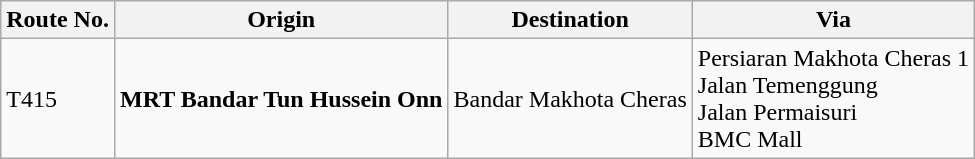<table class="wikitable">
<tr>
<th>Route No.</th>
<th>Origin</th>
<th>Destination</th>
<th>Via</th>
</tr>
<tr>
<td>T415</td>
<td> <strong>MRT Bandar Tun Hussein Onn</strong></td>
<td>Bandar Makhota Cheras</td>
<td>Persiaran Makhota Cheras 1<br>Jalan Temenggung<br>Jalan Permaisuri<br>BMC Mall</td>
</tr>
</table>
